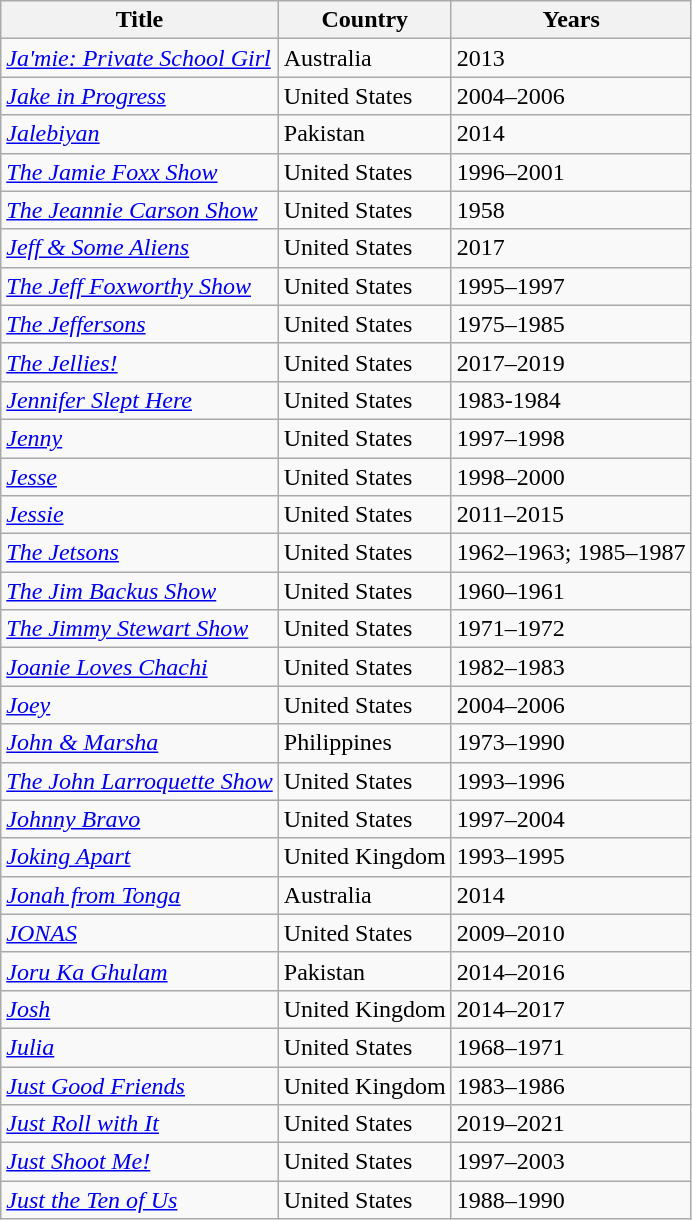<table class="wikitable sortable">
<tr>
<th>Title</th>
<th>Country</th>
<th>Years</th>
</tr>
<tr>
<td><em><a href='#'>Ja'mie: Private School Girl</a></em></td>
<td>Australia</td>
<td>2013</td>
</tr>
<tr>
<td><em><a href='#'>Jake in Progress</a></em></td>
<td>United States</td>
<td>2004–2006</td>
</tr>
<tr>
<td><em><a href='#'>Jalebiyan</a></em></td>
<td>Pakistan</td>
<td>2014</td>
</tr>
<tr>
<td><em><a href='#'>The Jamie Foxx Show</a></em></td>
<td>United States</td>
<td>1996–2001</td>
</tr>
<tr>
<td><em><a href='#'>The Jeannie Carson Show</a></em></td>
<td>United States</td>
<td>1958</td>
</tr>
<tr>
<td><em><a href='#'>Jeff & Some Aliens</a></em></td>
<td>United States</td>
<td>2017</td>
</tr>
<tr>
<td><em><a href='#'>The Jeff Foxworthy Show</a></em></td>
<td>United States</td>
<td>1995–1997</td>
</tr>
<tr>
<td><em><a href='#'>The Jeffersons</a></em></td>
<td>United States</td>
<td>1975–1985</td>
</tr>
<tr>
<td><em><a href='#'>The Jellies!</a></em></td>
<td>United States</td>
<td>2017–2019</td>
</tr>
<tr>
<td><em><a href='#'>Jennifer Slept Here</a></em></td>
<td>United States</td>
<td>1983-1984</td>
</tr>
<tr>
<td><em><a href='#'>Jenny</a></em></td>
<td>United States</td>
<td>1997–1998</td>
</tr>
<tr>
<td><em><a href='#'>Jesse</a></em></td>
<td>United States</td>
<td>1998–2000</td>
</tr>
<tr>
<td><em><a href='#'>Jessie</a></em></td>
<td>United States</td>
<td>2011–2015</td>
</tr>
<tr>
<td><em><a href='#'>The Jetsons</a></em></td>
<td>United States</td>
<td>1962–1963; 1985–1987</td>
</tr>
<tr>
<td><em><a href='#'>The Jim Backus Show</a></em></td>
<td>United States</td>
<td>1960–1961</td>
</tr>
<tr>
<td><em><a href='#'>The Jimmy Stewart Show</a></em></td>
<td>United States</td>
<td>1971–1972</td>
</tr>
<tr>
<td><em><a href='#'>Joanie Loves Chachi</a></em></td>
<td>United States</td>
<td>1982–1983</td>
</tr>
<tr>
<td><em><a href='#'>Joey</a></em></td>
<td>United States</td>
<td>2004–2006</td>
</tr>
<tr>
<td><em><a href='#'>John & Marsha</a></em></td>
<td>Philippines</td>
<td>1973–1990</td>
</tr>
<tr>
<td><em><a href='#'>The John Larroquette Show</a></em></td>
<td>United States</td>
<td>1993–1996</td>
</tr>
<tr>
<td><em><a href='#'>Johnny Bravo</a></em></td>
<td>United States</td>
<td>1997–2004</td>
</tr>
<tr>
<td><em><a href='#'>Joking Apart</a></em></td>
<td>United Kingdom</td>
<td>1993–1995</td>
</tr>
<tr>
<td><em><a href='#'>Jonah from Tonga</a></em></td>
<td>Australia</td>
<td>2014</td>
</tr>
<tr>
<td><em><a href='#'>JONAS</a></em></td>
<td>United States</td>
<td>2009–2010</td>
</tr>
<tr>
<td><em><a href='#'>Joru Ka Ghulam</a></em></td>
<td>Pakistan</td>
<td>2014–2016</td>
</tr>
<tr>
<td><em><a href='#'>Josh</a></em></td>
<td>United Kingdom</td>
<td>2014–2017</td>
</tr>
<tr>
<td><em><a href='#'>Julia</a></em></td>
<td>United States</td>
<td>1968–1971</td>
</tr>
<tr>
<td><em><a href='#'>Just Good Friends</a></em></td>
<td>United Kingdom</td>
<td>1983–1986</td>
</tr>
<tr>
<td><em><a href='#'>Just Roll with It</a></em></td>
<td>United States</td>
<td>2019–2021</td>
</tr>
<tr>
<td><em><a href='#'>Just Shoot Me!</a></em></td>
<td>United States</td>
<td>1997–2003</td>
</tr>
<tr>
<td><em><a href='#'>Just the Ten of Us</a></em></td>
<td>United States</td>
<td>1988–1990</td>
</tr>
</table>
